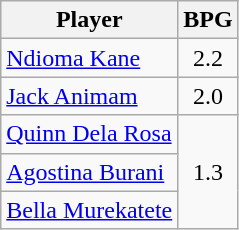<table class="wikitable">
<tr>
<th>Player</th>
<th>BPG</th>
</tr>
<tr>
<td> <a href='#'>Ndioma Kane</a></td>
<td align=center>2.2</td>
</tr>
<tr>
<td> <a href='#'>Jack Animam</a></td>
<td align=center>2.0</td>
</tr>
<tr>
<td> <a href='#'>Quinn Dela Rosa</a></td>
<td align=center rowspan=3>1.3</td>
</tr>
<tr>
<td> <a href='#'>Agostina Burani</a></td>
</tr>
<tr>
<td> <a href='#'>Bella Murekatete</a></td>
</tr>
</table>
